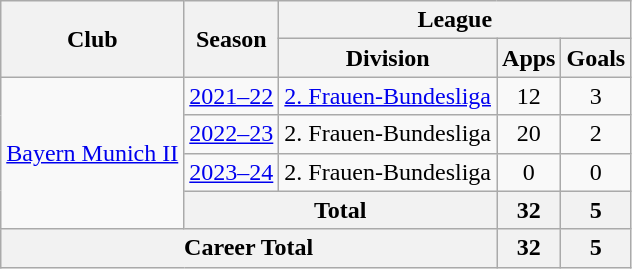<table class="wikitable" Style="text-align: center">
<tr>
<th rowspan="2">Club</th>
<th rowspan="2">Season</th>
<th colspan="3">League</th>
</tr>
<tr>
<th>Division</th>
<th>Apps</th>
<th>Goals</th>
</tr>
<tr>
<td rowspan="4"><a href='#'>Bayern Munich II</a></td>
<td><a href='#'>2021–22</a></td>
<td><a href='#'>2. Frauen-Bundesliga</a></td>
<td>12</td>
<td>3</td>
</tr>
<tr>
<td><a href='#'>2022–23</a></td>
<td>2. Frauen-Bundesliga</td>
<td>20</td>
<td>2</td>
</tr>
<tr>
<td><a href='#'>2023–24</a></td>
<td>2. Frauen-Bundesliga</td>
<td>0</td>
<td>0</td>
</tr>
<tr>
<th colspan="2">Total</th>
<th>32</th>
<th>5</th>
</tr>
<tr>
<th colspan="3">Career Total</th>
<th>32</th>
<th>5</th>
</tr>
</table>
